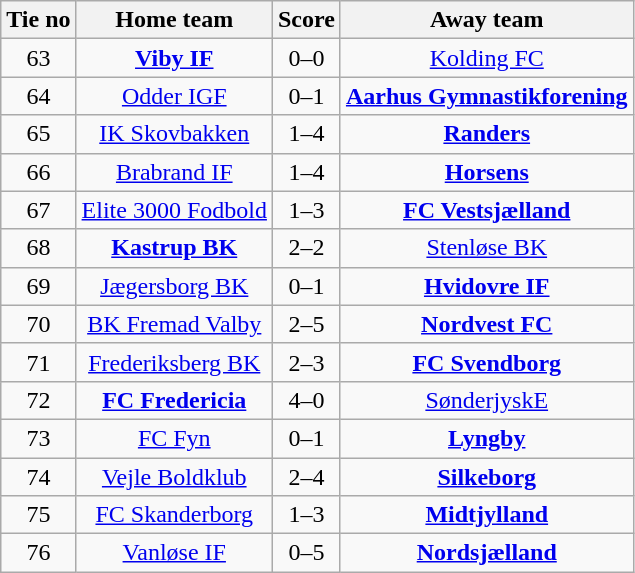<table class="wikitable" style="text-align: center">
<tr>
<th>Tie no</th>
<th>Home team</th>
<th>Score</th>
<th>Away team</th>
</tr>
<tr>
<td>63</td>
<td><strong><a href='#'>Viby IF</a></strong></td>
<td>0–0 </td>
<td><a href='#'>Kolding FC</a></td>
</tr>
<tr>
<td>64</td>
<td><a href='#'>Odder IGF</a></td>
<td>0–1</td>
<td><strong><a href='#'>Aarhus Gymnastikforening</a></strong></td>
</tr>
<tr>
<td>65</td>
<td><a href='#'>IK Skovbakken</a></td>
<td>1–4</td>
<td><strong><a href='#'>Randers</a></strong></td>
</tr>
<tr>
<td>66</td>
<td><a href='#'>Brabrand IF</a></td>
<td>1–4</td>
<td><strong><a href='#'>Horsens</a></strong></td>
</tr>
<tr>
<td>67</td>
<td><a href='#'>Elite 3000 Fodbold</a></td>
<td>1–3</td>
<td><strong><a href='#'>FC Vestsjælland</a></strong></td>
</tr>
<tr>
<td>68</td>
<td><strong><a href='#'>Kastrup BK</a></strong></td>
<td>2–2 </td>
<td><a href='#'>Stenløse BK</a></td>
</tr>
<tr>
<td>69</td>
<td><a href='#'>Jægersborg BK</a></td>
<td>0–1</td>
<td><strong><a href='#'>Hvidovre IF</a></strong></td>
</tr>
<tr>
<td>70</td>
<td><a href='#'>BK Fremad Valby</a></td>
<td>2–5</td>
<td><strong><a href='#'>Nordvest FC</a></strong></td>
</tr>
<tr>
<td>71</td>
<td><a href='#'>Frederiksberg BK</a></td>
<td>2–3 </td>
<td><strong><a href='#'>FC Svendborg</a></strong></td>
</tr>
<tr>
<td>72</td>
<td><strong><a href='#'>FC Fredericia</a></strong></td>
<td>4–0</td>
<td><a href='#'>SønderjyskE</a></td>
</tr>
<tr>
<td>73</td>
<td><a href='#'>FC Fyn</a></td>
<td>0–1</td>
<td><strong><a href='#'>Lyngby</a></strong></td>
</tr>
<tr>
<td>74</td>
<td><a href='#'>Vejle Boldklub</a></td>
<td>2–4 </td>
<td><strong><a href='#'>Silkeborg</a></strong></td>
</tr>
<tr>
<td>75</td>
<td><a href='#'>FC Skanderborg</a></td>
<td>1–3</td>
<td><strong><a href='#'>Midtjylland</a></strong></td>
</tr>
<tr>
<td>76</td>
<td><a href='#'>Vanløse IF</a></td>
<td>0–5</td>
<td><strong><a href='#'>Nordsjælland</a></strong></td>
</tr>
</table>
